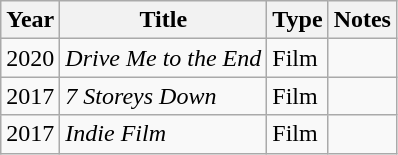<table class="wikitable sortable">
<tr>
<th>Year</th>
<th>Title</th>
<th>Type</th>
<th>Notes</th>
</tr>
<tr>
<td>2020</td>
<td><em>Drive Me to the End</em></td>
<td>Film</td>
<td></td>
</tr>
<tr>
<td>2017</td>
<td><em>7 Storeys Down</em></td>
<td>Film</td>
<td></td>
</tr>
<tr>
<td>2017</td>
<td><em>Indie Film</em></td>
<td>Film</td>
<td></td>
</tr>
</table>
